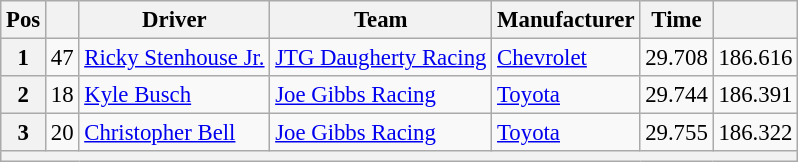<table class="wikitable" style="font-size:95%">
<tr>
<th>Pos</th>
<th></th>
<th>Driver</th>
<th>Team</th>
<th>Manufacturer</th>
<th>Time</th>
<th></th>
</tr>
<tr>
<th>1</th>
<td>47</td>
<td><a href='#'>Ricky Stenhouse Jr.</a></td>
<td><a href='#'>JTG Daugherty Racing</a></td>
<td><a href='#'>Chevrolet</a></td>
<td>29.708</td>
<td>186.616</td>
</tr>
<tr>
<th>2</th>
<td>18</td>
<td><a href='#'>Kyle Busch</a></td>
<td><a href='#'>Joe Gibbs Racing</a></td>
<td><a href='#'>Toyota</a></td>
<td>29.744</td>
<td>186.391</td>
</tr>
<tr>
<th>3</th>
<td>20</td>
<td><a href='#'>Christopher Bell</a></td>
<td><a href='#'>Joe Gibbs Racing</a></td>
<td><a href='#'>Toyota</a></td>
<td>29.755</td>
<td>186.322</td>
</tr>
<tr>
<th colspan="7"></th>
</tr>
</table>
